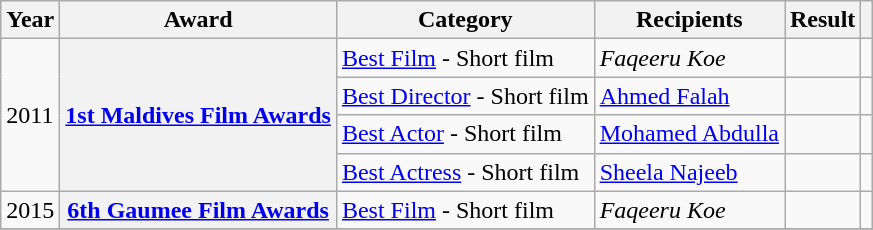<table class="wikitable plainrowheaders sortable">
<tr>
<th scope="col">Year</th>
<th scope="col">Award</th>
<th scope="col">Category</th>
<th scope="col">Recipients</th>
<th scope="col">Result</th>
<th scope="col" class="unsortable"></th>
</tr>
<tr>
<td rowspan="4">2011</td>
<th scope="row" rowspan="4"><a href='#'>1st Maldives Film Awards</a></th>
<td><a href='#'>Best Film</a> - Short film</td>
<td><em>Faqeeru Koe</em></td>
<td></td>
<td style="text-align:center;"></td>
</tr>
<tr>
<td><a href='#'>Best Director</a> - Short film</td>
<td><a href='#'>Ahmed Falah</a></td>
<td></td>
<td style="text-align:center;"></td>
</tr>
<tr>
<td><a href='#'>Best Actor</a> - Short film</td>
<td><a href='#'>Mohamed Abdulla</a></td>
<td></td>
<td style="text-align:center;"></td>
</tr>
<tr>
<td><a href='#'>Best Actress</a> - Short film</td>
<td><a href='#'>Sheela Najeeb</a></td>
<td></td>
<td style="text-align:center;"></td>
</tr>
<tr>
<td>2015</td>
<th scope="row"><a href='#'>6th Gaumee Film Awards</a></th>
<td><a href='#'>Best Film</a> - Short film</td>
<td><em>Faqeeru Koe</em></td>
<td></td>
<td style="text-align:center;"></td>
</tr>
<tr>
</tr>
</table>
